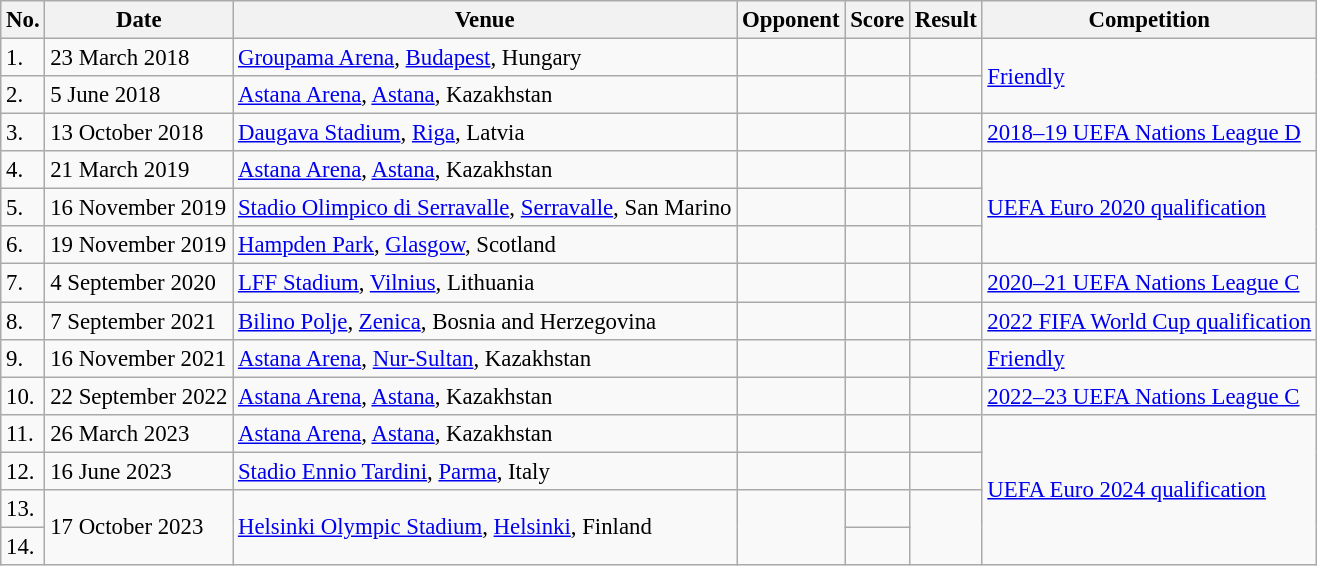<table class="wikitable" style="font-size:95%;">
<tr>
<th>No.</th>
<th>Date</th>
<th>Venue</th>
<th>Opponent</th>
<th>Score</th>
<th>Result</th>
<th>Competition</th>
</tr>
<tr>
<td>1.</td>
<td>23 March 2018</td>
<td><a href='#'>Groupama Arena</a>, <a href='#'>Budapest</a>, Hungary</td>
<td></td>
<td></td>
<td></td>
<td rowspan=2><a href='#'>Friendly</a></td>
</tr>
<tr>
<td>2.</td>
<td>5 June 2018</td>
<td><a href='#'>Astana Arena</a>, <a href='#'>Astana</a>, Kazakhstan</td>
<td></td>
<td></td>
<td></td>
</tr>
<tr>
<td>3.</td>
<td>13 October 2018</td>
<td><a href='#'>Daugava Stadium</a>, <a href='#'>Riga</a>, Latvia</td>
<td></td>
<td></td>
<td></td>
<td><a href='#'>2018–19 UEFA Nations League D</a></td>
</tr>
<tr>
<td>4.</td>
<td>21 March 2019</td>
<td><a href='#'>Astana Arena</a>, <a href='#'>Astana</a>, Kazakhstan</td>
<td></td>
<td></td>
<td></td>
<td rowspan=3><a href='#'>UEFA Euro 2020 qualification</a></td>
</tr>
<tr>
<td>5.</td>
<td>16 November 2019</td>
<td><a href='#'>Stadio Olimpico di Serravalle</a>, <a href='#'>Serravalle</a>, San Marino</td>
<td></td>
<td></td>
<td></td>
</tr>
<tr>
<td>6.</td>
<td>19 November 2019</td>
<td><a href='#'>Hampden Park</a>, <a href='#'>Glasgow</a>, Scotland</td>
<td></td>
<td></td>
<td></td>
</tr>
<tr>
<td>7.</td>
<td>4 September 2020</td>
<td><a href='#'>LFF Stadium</a>, <a href='#'>Vilnius</a>, Lithuania</td>
<td></td>
<td></td>
<td></td>
<td><a href='#'>2020–21 UEFA Nations League C</a></td>
</tr>
<tr>
<td>8.</td>
<td>7 September 2021</td>
<td><a href='#'>Bilino Polje</a>, <a href='#'>Zenica</a>, Bosnia and Herzegovina</td>
<td></td>
<td></td>
<td></td>
<td><a href='#'>2022 FIFA World Cup qualification</a></td>
</tr>
<tr>
<td>9.</td>
<td>16 November 2021</td>
<td><a href='#'>Astana Arena</a>, <a href='#'>Nur-Sultan</a>, Kazakhstan</td>
<td></td>
<td></td>
<td></td>
<td><a href='#'>Friendly</a></td>
</tr>
<tr>
<td>10.</td>
<td>22 September 2022</td>
<td><a href='#'>Astana Arena</a>, <a href='#'>Astana</a>, Kazakhstan</td>
<td></td>
<td></td>
<td></td>
<td><a href='#'>2022–23 UEFA Nations League C</a></td>
</tr>
<tr>
<td>11.</td>
<td>26 March 2023</td>
<td><a href='#'>Astana Arena</a>, <a href='#'>Astana</a>, Kazakhstan</td>
<td></td>
<td></td>
<td></td>
<td rowspan=4><a href='#'>UEFA Euro 2024 qualification</a></td>
</tr>
<tr>
<td>12.</td>
<td>16 June 2023</td>
<td><a href='#'>Stadio Ennio Tardini</a>, <a href='#'>Parma</a>, Italy</td>
<td></td>
<td></td>
<td></td>
</tr>
<tr>
<td>13.</td>
<td rowspan=2>17 October 2023</td>
<td rowspan=2><a href='#'>Helsinki Olympic Stadium</a>, <a href='#'>Helsinki</a>, Finland</td>
<td rowspan=2></td>
<td></td>
<td rowspan=2></td>
</tr>
<tr>
<td>14.</td>
<td></td>
</tr>
</table>
